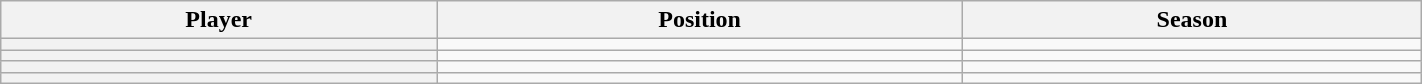<table class="wikitable sortable" width="75%">
<tr>
<th scope="col">Player</th>
<th scope="col">Position</th>
<th scope="col">Season</th>
</tr>
<tr>
<th scope="row"></th>
<td></td>
<td></td>
</tr>
<tr>
<th scope="row"></th>
<td></td>
<td></td>
</tr>
<tr>
<th scope="row"></th>
<td></td>
<td></td>
</tr>
<tr>
<th scope="row"></th>
<td></td>
<td></td>
</tr>
</table>
